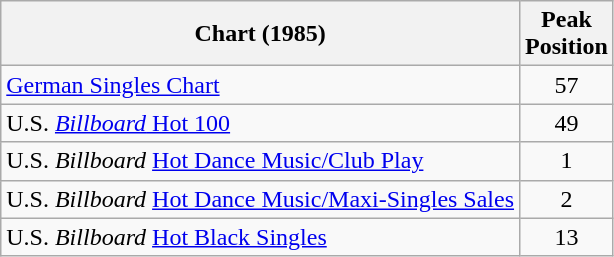<table class="wikitable">
<tr>
<th>Chart (1985)</th>
<th>Peak<br>Position</th>
</tr>
<tr>
<td align="left"><a href='#'>German Singles Chart</a></td>
<td align="center">57</td>
</tr>
<tr>
<td>U.S. <a href='#'><em>Billboard</em> Hot 100</a></td>
<td align="center">49</td>
</tr>
<tr>
<td>U.S. <em>Billboard</em> <a href='#'>Hot Dance Music/Club Play</a></td>
<td align="center">1</td>
</tr>
<tr>
<td>U.S. <em>Billboard</em> <a href='#'>Hot Dance Music/Maxi-Singles Sales</a></td>
<td align="center">2</td>
</tr>
<tr>
<td>U.S. <em>Billboard</em> <a href='#'>Hot Black Singles</a></td>
<td align="center">13</td>
</tr>
</table>
